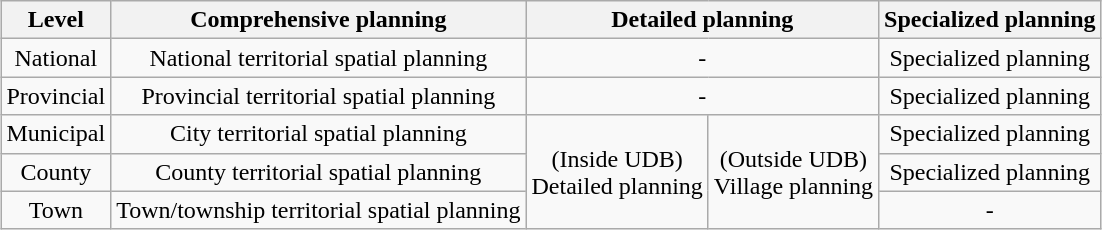<table class="wikitable" style="text-align:center; margin: auto">
<tr>
<th>Level</th>
<th>Comprehensive planning</th>
<th colspan="2">Detailed planning</th>
<th>Specialized planning</th>
</tr>
<tr>
<td>National</td>
<td>National territorial spatial planning</td>
<td colspan="2">-</td>
<td>Specialized planning</td>
</tr>
<tr>
<td>Provincial</td>
<td>Provincial territorial spatial planning</td>
<td colspan="2">-</td>
<td>Specialized planning</td>
</tr>
<tr>
<td>Municipal</td>
<td>City territorial spatial planning</td>
<td rowspan="3">(Inside UDB)<br>Detailed planning</td>
<td rowspan="3">(Outside UDB)<br>Village planning</td>
<td>Specialized planning</td>
</tr>
<tr>
<td>County</td>
<td>County territorial spatial planning</td>
<td>Specialized planning</td>
</tr>
<tr>
<td>Town</td>
<td>Town/township territorial spatial planning</td>
<td>-</td>
</tr>
</table>
